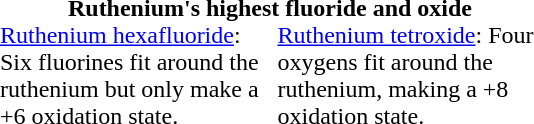<table cellpadding="0" cellspacing="0" style="margin:1em 0 1em 2em; text-align:left; width:360px; float:right">
<tr>
<td colspan="2" style="text-align:center;"><strong>Ruthenium's highest fluoride and oxide</strong></td>
</tr>
<tr>
<td style="width:175px; padding-right:5px;"></td>
<td style="width:175px; padding-left:5px;"></td>
</tr>
<tr style="vertical-align:top;">
<td style="width:175px; padding-right:5px; "><a href='#'>Ruthenium hexafluoride</a>: Six fluorines fit around the ruthenium but only make a +6 oxidation state.</td>
<td style="width:175px; padding-left:5px; "><a href='#'>Ruthenium tetroxide</a>: Four oxygens fit around the ruthenium, making a +8 oxidation state.</td>
</tr>
</table>
